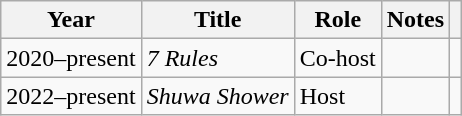<table class="wikitable">
<tr>
<th>Year</th>
<th>Title</th>
<th>Role</th>
<th>Notes</th>
<th></th>
</tr>
<tr>
<td>2020–present</td>
<td><em>7 Rules</em></td>
<td>Co-host</td>
<td></td>
<td></td>
</tr>
<tr>
<td>2022–present</td>
<td><em>Shuwa Shower</em></td>
<td>Host</td>
<td></td>
<td></td>
</tr>
</table>
